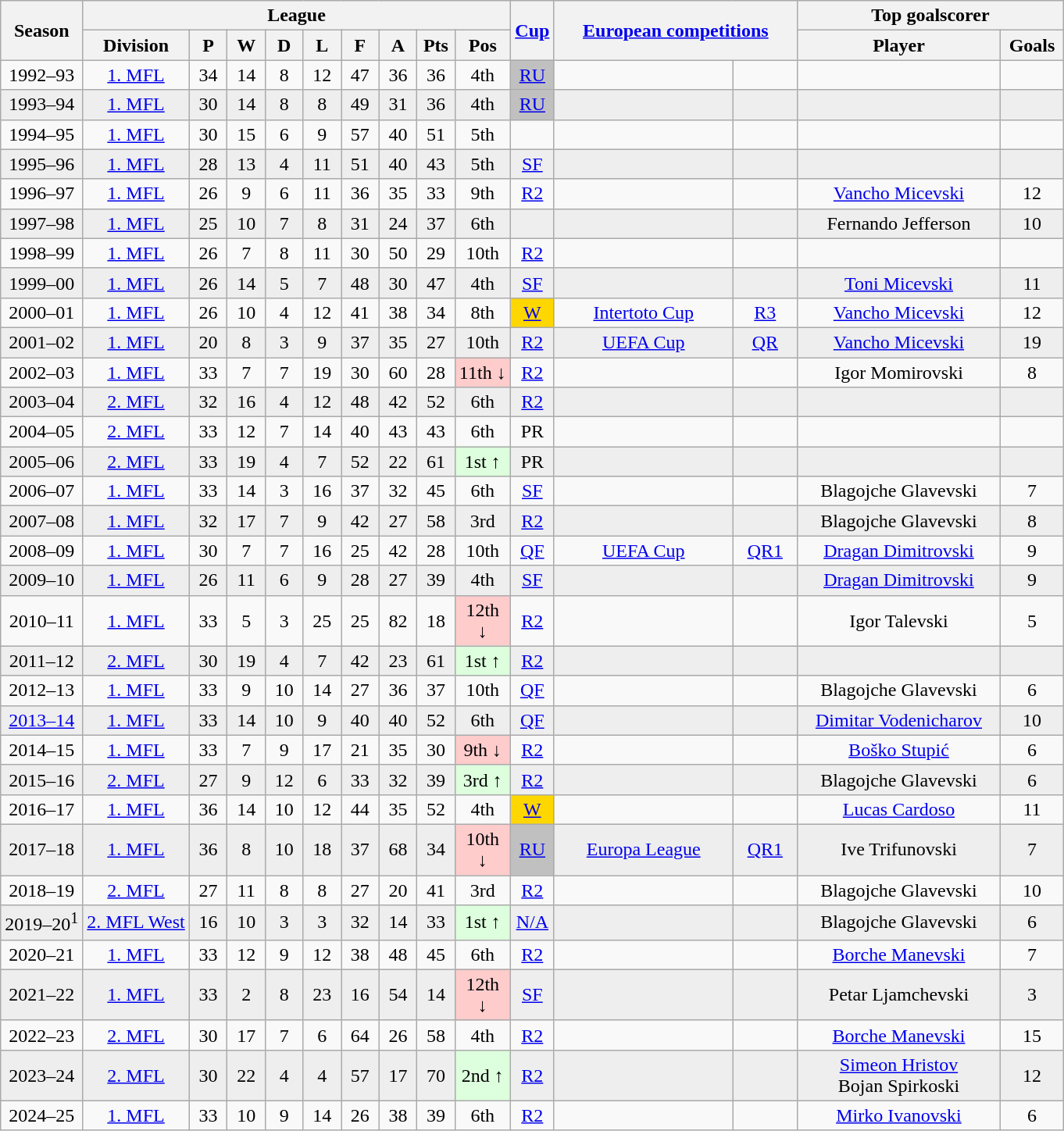<table class="wikitable" style="text-align:center; font-size:100%">
<tr>
<th rowspan=2>Season</th>
<th colspan=9>League</th>
<th rowspan=2 width="30"><a href='#'>Cup</a></th>
<th rowspan=2 colspan=2 width="200"><a href='#'>European competitions</a></th>
<th colspan=2 width="220">Top goalscorer</th>
</tr>
<tr>
<th>Division</th>
<th width="25">P</th>
<th width="25">W</th>
<th width="25">D</th>
<th width="25">L</th>
<th width="25">F</th>
<th width="25">A</th>
<th width="25">Pts</th>
<th width="40">Pos</th>
<th>Player</th>
<th>Goals</th>
</tr>
<tr>
<td>1992–93</td>
<td><a href='#'>1. MFL</a></td>
<td>34</td>
<td>14</td>
<td>8</td>
<td>12</td>
<td>47</td>
<td>36</td>
<td>36</td>
<td>4th</td>
<td bgcolor="silver"><a href='#'>RU</a></td>
<td></td>
<td></td>
<td></td>
<td></td>
</tr>
<tr bgcolor=#EEEEEE>
<td>1993–94</td>
<td><a href='#'>1. MFL</a></td>
<td>30</td>
<td>14</td>
<td>8</td>
<td>8</td>
<td>49</td>
<td>31</td>
<td>36</td>
<td>4th</td>
<td bgcolor="silver"><a href='#'>RU</a></td>
<td></td>
<td></td>
<td></td>
<td></td>
</tr>
<tr>
<td>1994–95</td>
<td><a href='#'>1. MFL</a></td>
<td>30</td>
<td>15</td>
<td>6</td>
<td>9</td>
<td>57</td>
<td>40</td>
<td>51</td>
<td>5th</td>
<td></td>
<td></td>
<td></td>
<td></td>
<td></td>
</tr>
<tr bgcolor=#EEEEEE>
<td>1995–96</td>
<td><a href='#'>1. MFL</a></td>
<td>28</td>
<td>13</td>
<td>4</td>
<td>11</td>
<td>51</td>
<td>40</td>
<td>43</td>
<td>5th</td>
<td><a href='#'>SF</a></td>
<td></td>
<td></td>
<td></td>
<td></td>
</tr>
<tr>
<td>1996–97</td>
<td><a href='#'>1. MFL</a></td>
<td>26</td>
<td>9</td>
<td>6</td>
<td>11</td>
<td>36</td>
<td>35</td>
<td>33</td>
<td>9th</td>
<td><a href='#'>R2</a></td>
<td></td>
<td></td>
<td><a href='#'>Vancho Micevski</a></td>
<td>12</td>
</tr>
<tr bgcolor=#EEEEEE>
<td>1997–98</td>
<td><a href='#'>1. MFL</a></td>
<td>25</td>
<td>10</td>
<td>7</td>
<td>8</td>
<td>31</td>
<td>24</td>
<td>37</td>
<td>6th</td>
<td></td>
<td></td>
<td></td>
<td>Fernando Jefferson</td>
<td>10</td>
</tr>
<tr>
<td>1998–99</td>
<td><a href='#'>1. MFL</a></td>
<td>26</td>
<td>7</td>
<td>8</td>
<td>11</td>
<td>30</td>
<td>50</td>
<td>29</td>
<td>10th</td>
<td><a href='#'>R2</a></td>
<td></td>
<td></td>
<td></td>
<td></td>
</tr>
<tr bgcolor=#EEEEEE>
<td>1999–00</td>
<td><a href='#'>1. MFL</a></td>
<td>26</td>
<td>14</td>
<td>5</td>
<td>7</td>
<td>48</td>
<td>30</td>
<td>47</td>
<td>4th</td>
<td><a href='#'>SF</a></td>
<td></td>
<td></td>
<td><a href='#'>Toni Micevski</a></td>
<td>11</td>
</tr>
<tr>
<td>2000–01</td>
<td><a href='#'>1. MFL</a></td>
<td>26</td>
<td>10</td>
<td>4</td>
<td>12</td>
<td>41</td>
<td>38</td>
<td>34</td>
<td>8th</td>
<td bgcolor="gold"><a href='#'>W</a></td>
<td><a href='#'>Intertoto Cup</a></td>
<td><a href='#'>R3</a></td>
<td><a href='#'>Vancho Micevski</a></td>
<td>12</td>
</tr>
<tr bgcolor=#EEEEEE>
<td>2001–02</td>
<td><a href='#'>1. MFL</a></td>
<td>20</td>
<td>8</td>
<td>3</td>
<td>9</td>
<td>37</td>
<td>35</td>
<td>27</td>
<td>10th</td>
<td><a href='#'>R2</a></td>
<td><a href='#'>UEFA Cup</a></td>
<td><a href='#'>QR</a></td>
<td><a href='#'>Vancho Micevski</a></td>
<td>19</td>
</tr>
<tr>
<td>2002–03</td>
<td><a href='#'>1. MFL</a></td>
<td>33</td>
<td>7</td>
<td>7</td>
<td>19</td>
<td>30</td>
<td>60</td>
<td>28</td>
<td bgcolor="#FFCCCC">11th ↓</td>
<td><a href='#'>R2</a></td>
<td></td>
<td></td>
<td>Igor Momirovski</td>
<td>8</td>
</tr>
<tr bgcolor=#EEEEEE>
<td>2003–04</td>
<td><a href='#'>2. MFL</a></td>
<td>32</td>
<td>16</td>
<td>4</td>
<td>12</td>
<td>48</td>
<td>42</td>
<td>52</td>
<td>6th</td>
<td><a href='#'>R2</a></td>
<td></td>
<td></td>
<td></td>
<td></td>
</tr>
<tr>
<td>2004–05</td>
<td><a href='#'>2. MFL</a></td>
<td>33</td>
<td>12</td>
<td>7</td>
<td>14</td>
<td>40</td>
<td>43</td>
<td>43</td>
<td>6th</td>
<td>PR</td>
<td></td>
<td></td>
<td></td>
<td></td>
</tr>
<tr bgcolor=#EEEEEE>
<td>2005–06</td>
<td><a href='#'>2. MFL</a></td>
<td>33</td>
<td>19</td>
<td>4</td>
<td>7</td>
<td>52</td>
<td>22</td>
<td>61</td>
<td bgcolor="#DDFFDD">1st ↑</td>
<td>PR</td>
<td></td>
<td></td>
<td></td>
<td></td>
</tr>
<tr>
<td>2006–07</td>
<td><a href='#'>1. MFL</a></td>
<td>33</td>
<td>14</td>
<td>3</td>
<td>16</td>
<td>37</td>
<td>32</td>
<td>45</td>
<td>6th</td>
<td><a href='#'>SF</a></td>
<td></td>
<td></td>
<td>Blagojche Glavevski</td>
<td>7</td>
</tr>
<tr bgcolor=#EEEEEE>
<td>2007–08</td>
<td><a href='#'>1. MFL</a></td>
<td>32</td>
<td>17</td>
<td>7</td>
<td>9</td>
<td>42</td>
<td>27</td>
<td>58</td>
<td>3rd</td>
<td><a href='#'>R2</a></td>
<td></td>
<td></td>
<td>Blagojche Glavevski</td>
<td>8</td>
</tr>
<tr>
<td>2008–09</td>
<td><a href='#'>1. MFL</a></td>
<td>30</td>
<td>7</td>
<td>7</td>
<td>16</td>
<td>25</td>
<td>42</td>
<td>28</td>
<td>10th</td>
<td><a href='#'>QF</a></td>
<td><a href='#'>UEFA Cup</a></td>
<td><a href='#'>QR1</a></td>
<td><a href='#'>Dragan Dimitrovski</a></td>
<td>9</td>
</tr>
<tr bgcolor=#EEEEEE>
<td>2009–10</td>
<td><a href='#'>1. MFL</a></td>
<td>26</td>
<td>11</td>
<td>6</td>
<td>9</td>
<td>28</td>
<td>27</td>
<td>39</td>
<td>4th</td>
<td><a href='#'>SF</a></td>
<td></td>
<td></td>
<td><a href='#'>Dragan Dimitrovski</a></td>
<td>9</td>
</tr>
<tr>
<td>2010–11</td>
<td><a href='#'>1. MFL</a></td>
<td>33</td>
<td>5</td>
<td>3</td>
<td>25</td>
<td>25</td>
<td>82</td>
<td>18</td>
<td bgcolor="#FFCCCC">12th ↓</td>
<td><a href='#'>R2</a></td>
<td></td>
<td></td>
<td>Igor Talevski</td>
<td>5</td>
</tr>
<tr bgcolor=#EEEEEE>
<td>2011–12</td>
<td><a href='#'>2. MFL</a></td>
<td>30</td>
<td>19</td>
<td>4</td>
<td>7</td>
<td>42</td>
<td>23</td>
<td>61</td>
<td bgcolor="#DDFFDD">1st ↑</td>
<td><a href='#'>R2</a></td>
<td></td>
<td></td>
<td></td>
<td></td>
</tr>
<tr>
<td>2012–13</td>
<td><a href='#'>1. MFL</a></td>
<td>33</td>
<td>9</td>
<td>10</td>
<td>14</td>
<td>27</td>
<td>36</td>
<td>37</td>
<td>10th</td>
<td><a href='#'>QF</a></td>
<td></td>
<td></td>
<td>Blagojche Glavevski</td>
<td>6</td>
</tr>
<tr bgcolor=#EEEEEE>
<td><a href='#'>2013–14</a></td>
<td><a href='#'>1. MFL</a></td>
<td>33</td>
<td>14</td>
<td>10</td>
<td>9</td>
<td>40</td>
<td>40</td>
<td>52</td>
<td>6th</td>
<td><a href='#'>QF</a></td>
<td></td>
<td></td>
<td><a href='#'>Dimitar Vodenicharov</a></td>
<td>10</td>
</tr>
<tr>
<td>2014–15</td>
<td><a href='#'>1. MFL</a></td>
<td>33</td>
<td>7</td>
<td>9</td>
<td>17</td>
<td>21</td>
<td>35</td>
<td>30</td>
<td bgcolor="#FFCCCC">9th ↓</td>
<td><a href='#'>R2</a></td>
<td></td>
<td></td>
<td><a href='#'>Boško Stupić</a></td>
<td>6</td>
</tr>
<tr bgcolor=#EEEEEE>
<td>2015–16</td>
<td><a href='#'>2. MFL</a></td>
<td>27</td>
<td>9</td>
<td>12</td>
<td>6</td>
<td>33</td>
<td>32</td>
<td>39</td>
<td bgcolor="#DDFFDD">3rd ↑</td>
<td><a href='#'>R2</a></td>
<td></td>
<td></td>
<td>Blagojche Glavevski</td>
<td>6</td>
</tr>
<tr>
<td>2016–17</td>
<td><a href='#'>1. MFL</a></td>
<td>36</td>
<td>14</td>
<td>10</td>
<td>12</td>
<td>44</td>
<td>35</td>
<td>52</td>
<td>4th</td>
<td bgcolor="gold"><a href='#'>W</a></td>
<td></td>
<td></td>
<td><a href='#'>Lucas Cardoso</a></td>
<td>11</td>
</tr>
<tr bgcolor=#EEEEEE>
<td>2017–18</td>
<td><a href='#'>1. MFL</a></td>
<td>36</td>
<td>8</td>
<td>10</td>
<td>18</td>
<td>37</td>
<td>68</td>
<td>34</td>
<td bgcolor="#FFCCCC">10th ↓</td>
<td bgcolor="silver"><a href='#'>RU</a></td>
<td><a href='#'>Europa League</a></td>
<td><a href='#'>QR1</a></td>
<td>Ive Trifunovski</td>
<td>7</td>
</tr>
<tr>
<td>2018–19</td>
<td><a href='#'>2. MFL</a></td>
<td>27</td>
<td>11</td>
<td>8</td>
<td>8</td>
<td>27</td>
<td>20</td>
<td>41</td>
<td>3rd</td>
<td><a href='#'>R2</a></td>
<td></td>
<td></td>
<td>Blagojche Glavevski</td>
<td>10</td>
</tr>
<tr bgcolor=#EEEEEE>
<td>2019–20<sup>1</sup></td>
<td><a href='#'>2. MFL West</a></td>
<td>16</td>
<td>10</td>
<td>3</td>
<td>3</td>
<td>32</td>
<td>14</td>
<td>33</td>
<td bgcolor="#DDFFDD">1st ↑</td>
<td><a href='#'>N/A</a></td>
<td></td>
<td></td>
<td>Blagojche Glavevski</td>
<td>6</td>
</tr>
<tr>
<td>2020–21</td>
<td><a href='#'>1. MFL</a></td>
<td>33</td>
<td>12</td>
<td>9</td>
<td>12</td>
<td>38</td>
<td>48</td>
<td>45</td>
<td>6th</td>
<td><a href='#'>R2</a></td>
<td></td>
<td></td>
<td><a href='#'>Borche Manevski</a></td>
<td>7</td>
</tr>
<tr bgcolor=#EEEEEE>
<td>2021–22</td>
<td><a href='#'>1. MFL</a></td>
<td>33</td>
<td>2</td>
<td>8</td>
<td>23</td>
<td>16</td>
<td>54</td>
<td>14</td>
<td bgcolor="#FFCCCC">12th ↓</td>
<td><a href='#'>SF</a></td>
<td></td>
<td></td>
<td>Petar Ljamchevski</td>
<td>3</td>
</tr>
<tr>
<td>2022–23</td>
<td><a href='#'>2. MFL</a></td>
<td>30</td>
<td>17</td>
<td>7</td>
<td>6</td>
<td>64</td>
<td>26</td>
<td>58</td>
<td>4th</td>
<td><a href='#'>R2</a></td>
<td></td>
<td></td>
<td><a href='#'>Borche Manevski</a></td>
<td>15</td>
</tr>
<tr bgcolor=#EEEEEE>
<td>2023–24</td>
<td><a href='#'>2. MFL</a></td>
<td>30</td>
<td>22</td>
<td>4</td>
<td>4</td>
<td>57</td>
<td>17</td>
<td>70</td>
<td bgcolor="#DDFFDD">2nd ↑</td>
<td><a href='#'>R2</a></td>
<td></td>
<td></td>
<td><a href='#'>Simeon Hristov</a><br>Bojan Spirkoski</td>
<td>12</td>
</tr>
<tr>
<td>2024–25</td>
<td><a href='#'>1. MFL</a></td>
<td>33</td>
<td>10</td>
<td>9</td>
<td>14</td>
<td>26</td>
<td>38</td>
<td>39</td>
<td>6th</td>
<td><a href='#'>R2</a></td>
<td></td>
<td></td>
<td><a href='#'>Mirko Ivanovski</a></td>
<td>6</td>
</tr>
</table>
